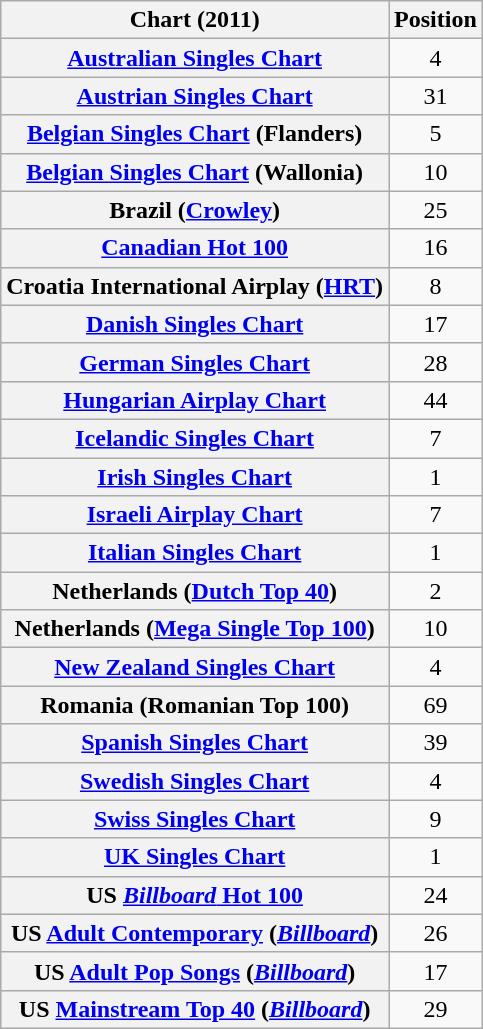<table class="wikitable sortable plainrowheaders">
<tr>
<th scope="col">Chart (2011)</th>
<th scope="col">Position</th>
</tr>
<tr>
<th scope="row"><a href='#'>Australian Singles Chart</a></th>
<td style="text-align:center;">4</td>
</tr>
<tr>
<th scope="row"><a href='#'>Austrian Singles Chart</a></th>
<td style="text-align:center;">31</td>
</tr>
<tr>
<th scope="row"><a href='#'>Belgian Singles Chart</a> (Flanders)</th>
<td style="text-align:center;">5</td>
</tr>
<tr>
<th scope="row"><a href='#'>Belgian Singles Chart</a> (Wallonia)</th>
<td style="text-align:center;">10</td>
</tr>
<tr>
<th scope="row">Brazil (<a href='#'>Crowley</a>)</th>
<td style="text-align:center;">25</td>
</tr>
<tr>
<th scope="row"><a href='#'>Canadian Hot 100</a></th>
<td align="center">16</td>
</tr>
<tr>
<th scope="row">Croatia International Airplay (<a href='#'>HRT</a>)</th>
<td style="text-align:center;">8</td>
</tr>
<tr>
<th scope="row"><a href='#'>Danish Singles Chart</a></th>
<td style="text-align:center;">17</td>
</tr>
<tr>
<th scope="row"><a href='#'>German Singles Chart</a></th>
<td align="center">28</td>
</tr>
<tr>
<th scope="row"><a href='#'>Hungarian Airplay Chart</a></th>
<td style="text-align:center;">44</td>
</tr>
<tr>
<th scope="row"><a href='#'>Icelandic Singles Chart</a></th>
<td style="text-align:center;">7</td>
</tr>
<tr>
<th scope="row"><a href='#'>Irish Singles Chart</a></th>
<td style="text-align:center;">1</td>
</tr>
<tr>
<th scope="row"><a href='#'>Israeli Airplay Chart</a></th>
<td style="text-align:center;">7</td>
</tr>
<tr>
<th scope="row"><a href='#'>Italian Singles Chart</a></th>
<td style="text-align:center;">1</td>
</tr>
<tr>
<th scope="row">Netherlands (<a href='#'>Dutch Top 40</a>)</th>
<td align="center">2</td>
</tr>
<tr>
<th scope="row">Netherlands (<a href='#'>Mega Single Top 100</a>)</th>
<td align="center">10</td>
</tr>
<tr>
<th scope="row"><a href='#'>New Zealand Singles Chart</a></th>
<td align="center">4</td>
</tr>
<tr>
<th scope="row">Romania (Romanian Top 100)</th>
<td align="center">69</td>
</tr>
<tr>
<th scope="row"><a href='#'>Spanish Singles Chart</a></th>
<td style="text-align:center;">39</td>
</tr>
<tr>
<th scope="row"><a href='#'>Swedish Singles Chart</a></th>
<td style="text-align:center;">4</td>
</tr>
<tr>
<th scope="row"><a href='#'>Swiss Singles Chart</a></th>
<td align="center">9</td>
</tr>
<tr>
<th scope="row"><a href='#'>UK Singles Chart</a></th>
<td align="center">1</td>
</tr>
<tr>
<th scope="row">US <a href='#'><em>Billboard</em> Hot 100</a></th>
<td align="center">24</td>
</tr>
<tr>
<th scope="row">US <a href='#'>Adult Contemporary</a> (<em><a href='#'>Billboard</a></em>)</th>
<td align="center">26</td>
</tr>
<tr>
<th scope="row">US <a href='#'>Adult Pop Songs</a> (<em><a href='#'>Billboard</a></em>)</th>
<td align="center">17</td>
</tr>
<tr>
<th scope="row">US <a href='#'>Mainstream Top 40</a> (<em><a href='#'>Billboard</a></em>)</th>
<td align="center">29</td>
</tr>
</table>
